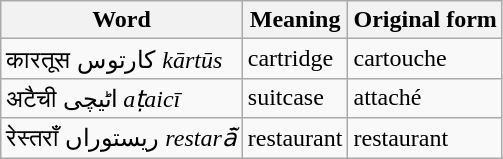<table class="wikitable">
<tr>
<th>Word</th>
<th>Meaning</th>
<th>Original form</th>
</tr>
<tr>
<td>कारतूस کارتوس <em>kārtūs</em></td>
<td>cartridge</td>
<td>cartouche</td>
</tr>
<tr>
<td>अटैची اٹیچی <em>aṭaicī</em></td>
<td>suitcase</td>
<td>attaché</td>
</tr>
<tr>
<td>रेस्तराँ ریستوراں <em>restarā̃</em></td>
<td>restaurant</td>
<td>restaurant</td>
</tr>
</table>
